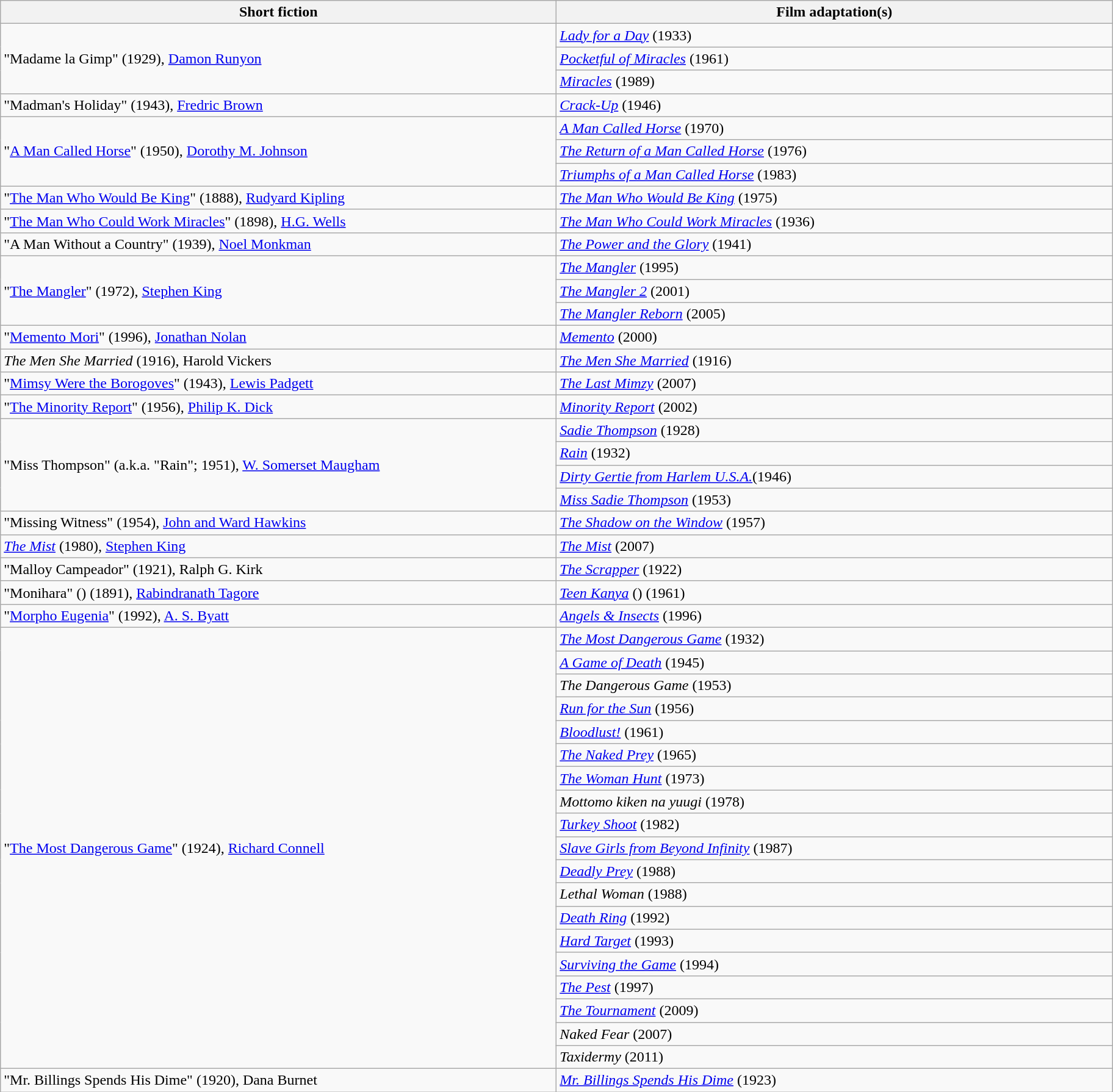<table class="wikitable">
<tr>
<th width="600">Short fiction</th>
<th width="600">Film adaptation(s)</th>
</tr>
<tr>
<td rowspan="3">"Madame la Gimp" (1929), <a href='#'>Damon Runyon</a></td>
<td><em><a href='#'>Lady for a Day</a></em> (1933)</td>
</tr>
<tr>
<td><em><a href='#'>Pocketful of Miracles</a></em> (1961)</td>
</tr>
<tr>
<td><em><a href='#'>Miracles</a></em> (1989)</td>
</tr>
<tr>
<td>"Madman's Holiday" (1943), <a href='#'>Fredric Brown</a></td>
<td><em><a href='#'>Crack-Up</a></em> (1946)</td>
</tr>
<tr>
<td rowspan="3">"<a href='#'>A Man Called Horse</a>" (1950), <a href='#'>Dorothy M. Johnson</a></td>
<td><em><a href='#'>A Man Called Horse</a></em> (1970)</td>
</tr>
<tr>
<td><em><a href='#'>The Return of a Man Called Horse</a></em> (1976)</td>
</tr>
<tr>
<td><em><a href='#'>Triumphs of a Man Called Horse</a></em> (1983)</td>
</tr>
<tr>
<td>"<a href='#'>The Man Who Would Be King</a>" (1888), <a href='#'>Rudyard Kipling</a></td>
<td><em><a href='#'>The Man Who Would Be King</a></em> (1975)</td>
</tr>
<tr>
<td>"<a href='#'>The Man Who Could Work Miracles</a>" (1898), <a href='#'>H.G. Wells</a></td>
<td><em><a href='#'>The Man Who Could Work Miracles</a></em> (1936)</td>
</tr>
<tr>
<td>"A Man Without a Country" (1939), <a href='#'>Noel Monkman</a></td>
<td><em><a href='#'>The Power and the Glory</a></em> (1941)</td>
</tr>
<tr>
<td rowspan="3">"<a href='#'>The Mangler</a>" (1972), <a href='#'>Stephen King</a></td>
<td><em><a href='#'>The Mangler</a></em> (1995)</td>
</tr>
<tr>
<td><em><a href='#'>The Mangler 2</a></em> (2001)</td>
</tr>
<tr>
<td><em><a href='#'>The Mangler Reborn</a></em> (2005)</td>
</tr>
<tr>
<td>"<a href='#'>Memento Mori</a>" (1996), <a href='#'>Jonathan Nolan</a></td>
<td><em><a href='#'>Memento</a></em> (2000)</td>
</tr>
<tr>
<td><em>The Men She Married</em> (1916), Harold Vickers</td>
<td><em><a href='#'>The Men She Married</a></em> (1916)</td>
</tr>
<tr>
<td>"<a href='#'>Mimsy Were the Borogoves</a>" (1943), <a href='#'>Lewis Padgett</a></td>
<td><em><a href='#'>The Last Mimzy</a></em> (2007)</td>
</tr>
<tr>
<td>"<a href='#'>The Minority Report</a>" (1956), <a href='#'>Philip K. Dick</a></td>
<td><em><a href='#'>Minority Report</a></em> (2002)</td>
</tr>
<tr>
<td rowspan="4">"Miss Thompson" (a.k.a. "Rain"; 1951), <a href='#'>W. Somerset Maugham</a></td>
<td><em><a href='#'>Sadie Thompson</a></em> (1928)</td>
</tr>
<tr>
<td><em><a href='#'>Rain</a></em> (1932)</td>
</tr>
<tr>
<td><em><a href='#'>Dirty Gertie from Harlem U.S.A.</a></em>(1946)</td>
</tr>
<tr>
<td><em><a href='#'>Miss Sadie Thompson</a></em> (1953)</td>
</tr>
<tr>
<td>"Missing Witness" (1954), <a href='#'>John and Ward Hawkins</a></td>
<td><em><a href='#'>The Shadow on the Window</a></em> (1957)</td>
</tr>
<tr>
<td><em><a href='#'>The Mist</a></em> (1980), <a href='#'>Stephen King</a></td>
<td><em><a href='#'>The Mist</a></em> (2007)</td>
</tr>
<tr>
<td>"Malloy Campeador" (1921), Ralph G. Kirk</td>
<td><em><a href='#'>The Scrapper</a></em> (1922)</td>
</tr>
<tr>
<td>"Monihara" () (1891), <a href='#'>Rabindranath Tagore</a></td>
<td><em><a href='#'>Teen Kanya</a></em> () (1961)</td>
</tr>
<tr>
<td>"<a href='#'>Morpho Eugenia</a>" (1992), <a href='#'>A. S. Byatt</a></td>
<td><em><a href='#'>Angels & Insects</a></em> (1996)</td>
</tr>
<tr>
<td rowspan="19">"<a href='#'>The Most Dangerous Game</a>" (1924), <a href='#'>Richard Connell</a></td>
<td><em><a href='#'>The Most Dangerous Game</a></em> (1932)</td>
</tr>
<tr>
<td><em><a href='#'>A Game of Death</a></em> (1945)</td>
</tr>
<tr>
<td><em>The Dangerous Game</em> (1953)</td>
</tr>
<tr>
<td><em><a href='#'>Run for the Sun</a></em> (1956)</td>
</tr>
<tr>
<td><em><a href='#'>Bloodlust!</a></em> (1961)</td>
</tr>
<tr>
<td><em><a href='#'>The Naked Prey</a></em> (1965)</td>
</tr>
<tr>
<td><em><a href='#'>The Woman Hunt</a></em> (1973)</td>
</tr>
<tr>
<td><em>Mottomo kiken na yuugi</em> (1978)</td>
</tr>
<tr>
<td><em><a href='#'>Turkey Shoot</a></em> (1982)</td>
</tr>
<tr>
<td><em><a href='#'>Slave Girls from Beyond Infinity</a></em> (1987)</td>
</tr>
<tr>
<td><em><a href='#'>Deadly Prey</a></em> (1988)</td>
</tr>
<tr>
<td><em>Lethal Woman</em> (1988)</td>
</tr>
<tr>
<td><em><a href='#'>Death Ring</a></em> (1992)</td>
</tr>
<tr>
<td><em><a href='#'>Hard Target</a></em> (1993)</td>
</tr>
<tr>
<td><em><a href='#'>Surviving the Game</a></em> (1994)</td>
</tr>
<tr>
<td><em><a href='#'>The Pest</a></em> (1997)</td>
</tr>
<tr>
<td><em><a href='#'>The Tournament</a></em> (2009)</td>
</tr>
<tr>
<td><em>Naked Fear</em> (2007)</td>
</tr>
<tr>
<td><em>Taxidermy</em> (2011)</td>
</tr>
<tr>
<td>"Mr. Billings Spends His Dime" (1920), Dana Burnet</td>
<td><em><a href='#'>Mr. Billings Spends His Dime</a></em> (1923)</td>
</tr>
</table>
